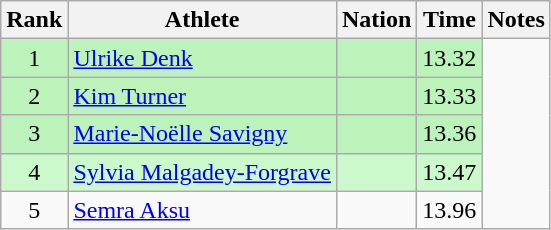<table class="wikitable sortable" style="text-align:center">
<tr>
<th>Rank</th>
<th>Athlete</th>
<th>Nation</th>
<th>Time</th>
<th>Notes</th>
</tr>
<tr style="background:#bbf3bb;">
<td>1</td>
<td align=left><a href='#'>Ulrike Denk</a></td>
<td align=left></td>
<td>13.32</td>
</tr>
<tr style="background:#bbf3bb;">
<td>2</td>
<td align=left><a href='#'>Kim Turner</a></td>
<td align=left></td>
<td>13.33</td>
</tr>
<tr style="background:#bbf3bb;">
<td>3</td>
<td align=left><a href='#'>Marie-Noëlle Savigny</a></td>
<td align=left></td>
<td>13.36</td>
</tr>
<tr style="background:#ccf9cc;">
<td>4</td>
<td align=left><a href='#'>Sylvia Malgadey-Forgrave</a></td>
<td align=left></td>
<td>13.47</td>
</tr>
<tr>
<td>5</td>
<td align=left><a href='#'>Semra Aksu</a></td>
<td align=left></td>
<td>13.96</td>
</tr>
</table>
